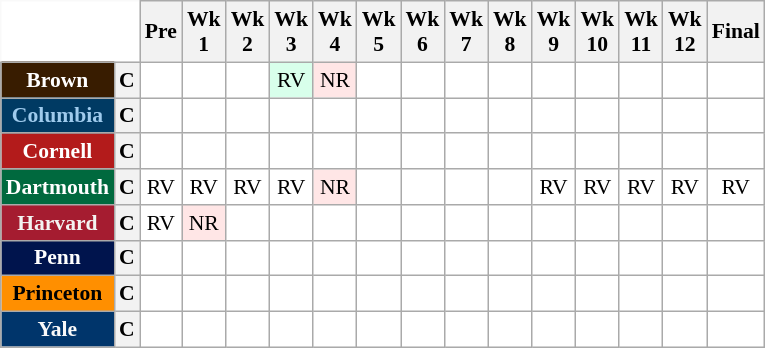<table class="wikitable" style="white-space:nowrap;font-size:90%;">
<tr>
<th colspan=2 style="background:white; border-top-style:hidden; border-left-style:hidden;"> </th>
<th>Pre</th>
<th>Wk<br>1</th>
<th>Wk<br>2</th>
<th>Wk<br>3</th>
<th>Wk<br>4</th>
<th>Wk<br>5</th>
<th>Wk<br>6</th>
<th>Wk<br>7</th>
<th>Wk<br>8</th>
<th>Wk<br>9</th>
<th>Wk<br>10</th>
<th>Wk<br>11</th>
<th>Wk<br>12</th>
<th>Final</th>
</tr>
<tr style="text-align:center;">
<th style="background:#381C00; color:#FFFFFF;">Brown</th>
<th>C</th>
<td style="background:#FFF;"></td>
<td style="background:#FFF;"></td>
<td style="background:#FFF;"></td>
<td style="background:#D8FFEB;"> RV</td>
<td style="background:#FFE6E6;"> NR</td>
<td style="background:#FFF;"></td>
<td style="background:#FFF;"></td>
<td style="background:#FFF;"></td>
<td style="background:#FFF;"></td>
<td style="background:#FFF;"></td>
<td style="background:#FFF;"></td>
<td style="background:#FFF;"></td>
<td style="background:#FFF;"></td>
<td style="background:#FFF;"></td>
</tr>
<tr style="text-align:center;">
<th style="background:#003A63; color:#9FCBED;">Columbia</th>
<th>C</th>
<td style="background:#FFF;"></td>
<td style="background:#FFF;"></td>
<td style="background:#FFF;"></td>
<td style="background:#FFF;"></td>
<td style="background:#FFF;"></td>
<td style="background:#FFF;"></td>
<td style="background:#FFF;"></td>
<td style="background:#FFF;"></td>
<td style="background:#FFF;"></td>
<td style="background:#FFF;"></td>
<td style="background:#FFF;"></td>
<td style="background:#FFF;"></td>
<td style="background:#FFF;"></td>
<td style="background:#FFF;"></td>
</tr>
<tr style="text-align:center;">
<th style="background:#b31b1b; color:#FFFFFF;">Cornell</th>
<th>C</th>
<td style="background:#FFF;"></td>
<td style="background:#FFF;"></td>
<td style="background:#FFF;"></td>
<td style="background:#FFF;"></td>
<td style="background:#FFF;"></td>
<td style="background:#FFF;"></td>
<td style="background:#FFF;"></td>
<td style="background:#FFF;"></td>
<td style="background:#FFF;"></td>
<td style="background:#FFF;"></td>
<td style="background:#FFF;"></td>
<td style="background:#FFF;"></td>
<td style="background:#FFF;"></td>
<td style="background:#FFF;"></td>
</tr>
<tr style="text-align:center;">
<th style="background:#00693E; color:#FFFFFF;">Dartmouth</th>
<th>C</th>
<td style="background:#FFF;"> RV</td>
<td style="background:#FFF;"> RV</td>
<td style="background:#FFF;"> RV</td>
<td style="background:#FFF;"> RV</td>
<td style="background:#FFE6E6;"> NR</td>
<td style="background:#FFF;"></td>
<td style="background:#FFF;"></td>
<td style="background:#FFF;"></td>
<td style="background:#FFF;"></td>
<td style="background:#FFF;"> RV</td>
<td style="background:#FFF;"> RV</td>
<td style="background:#FFF;"> RV</td>
<td style="background:#FFF;"> RV</td>
<td style="background:#FFF;"> RV</td>
</tr>
<tr style="text-align:center;">
<th style="background:#A51C30; color:#F3F3F1;">Harvard</th>
<th>C</th>
<td style="background:#FFF;"> RV</td>
<td style="background:#FFE6E6;"> NR</td>
<td style="background:#FFF;"></td>
<td style="background:#FFF;"></td>
<td style="background:#FFF;"></td>
<td style="background:#FFF;"></td>
<td style="background:#FFF;"></td>
<td style="background:#FFF;"></td>
<td style="background:#FFF;"></td>
<td style="background:#FFF;"></td>
<td style="background:#FFF;"></td>
<td style="background:#FFF;"></td>
<td style="background:#FFF;"></td>
<td style="background:#FFF;"></td>
</tr>
<tr style="text-align:center;">
<th style="background:#00144D; color:#FFFFFF;">Penn</th>
<th>C</th>
<td style="background:#FFF;"></td>
<td style="background:#FFF;"></td>
<td style="background:#FFF;"></td>
<td style="background:#FFF;"></td>
<td style="background:#FFF;"></td>
<td style="background:#FFF;"></td>
<td style="background:#FFF;"></td>
<td style="background:#FFF;"></td>
<td style="background:#FFF;"></td>
<td style="background:#FFF;"></td>
<td style="background:#FFF;"></td>
<td style="background:#FFF;"></td>
<td style="background:#FFF;"></td>
<td style="background:#FFF;"></td>
</tr>
<tr style="text-align:center;">
<th style="background:#FF8F00; color:#000000;">Princeton</th>
<th>C</th>
<td style="background:#FFF;"></td>
<td style="background:#FFF;"></td>
<td style="background:#FFF;"></td>
<td style="background:#FFF;"></td>
<td style="background:#FFF;"></td>
<td style="background:#FFF;"></td>
<td style="background:#FFF;"></td>
<td style="background:#FFF;"></td>
<td style="background:#FFF;"></td>
<td style="background:#FFF;"></td>
<td style="background:#FFF;"></td>
<td style="background:#FFF;"></td>
<td style="background:#FFF;"></td>
<td style="background:#FFF;"></td>
</tr>
<tr style="text-align:center;">
<th style="background:#00356B; color:#F9F9F9;">Yale</th>
<th>C</th>
<td style="background:#FFF;"></td>
<td style="background:#FFF;"></td>
<td style="background:#FFF;"></td>
<td style="background:#FFF;"></td>
<td style="background:#FFF;"></td>
<td style="background:#FFF;"></td>
<td style="background:#FFF;"></td>
<td style="background:#FFF;"></td>
<td style="background:#FFF;"></td>
<td style="background:#FFF;"></td>
<td style="background:#FFF;"></td>
<td style="background:#FFF;"></td>
<td style="background:#FFF;"></td>
<td style="background:#FFF;"></td>
</tr>
</table>
